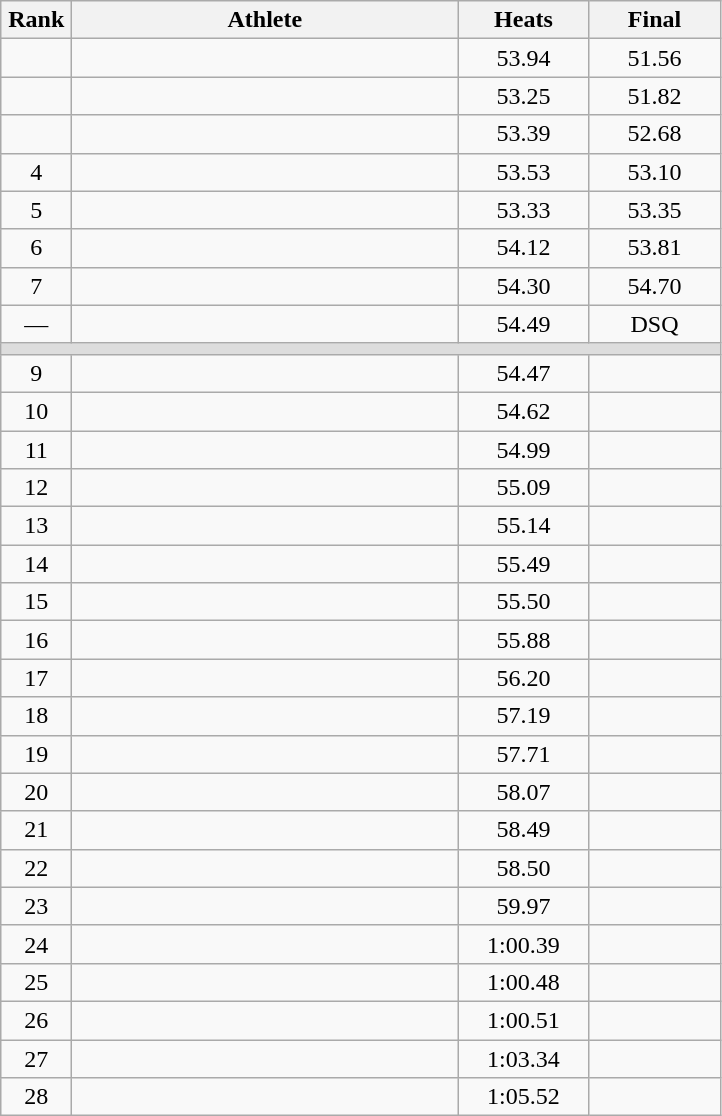<table class=wikitable style="text-align:center">
<tr>
<th width=40>Rank</th>
<th width=250>Athlete</th>
<th width=80>Heats</th>
<th width=80>Final</th>
</tr>
<tr>
<td></td>
<td align=left></td>
<td>53.94</td>
<td>51.56</td>
</tr>
<tr>
<td></td>
<td align=left></td>
<td>53.25</td>
<td>51.82</td>
</tr>
<tr>
<td></td>
<td align=left></td>
<td>53.39</td>
<td>52.68</td>
</tr>
<tr>
<td>4</td>
<td align=left></td>
<td>53.53</td>
<td>53.10</td>
</tr>
<tr>
<td>5</td>
<td align=left></td>
<td>53.33</td>
<td>53.35</td>
</tr>
<tr>
<td>6</td>
<td align=left></td>
<td>54.12</td>
<td>53.81</td>
</tr>
<tr>
<td>7</td>
<td align=left></td>
<td>54.30</td>
<td>54.70</td>
</tr>
<tr>
<td>—</td>
<td align=left></td>
<td>54.49 </td>
<td>DSQ</td>
</tr>
<tr bgcolor=#DDDDDD>
<td colspan=4></td>
</tr>
<tr>
<td>9</td>
<td align=left></td>
<td>54.47 </td>
<td></td>
</tr>
<tr>
<td>10</td>
<td align=left></td>
<td>54.62</td>
<td></td>
</tr>
<tr>
<td>11</td>
<td align=left></td>
<td>54.99</td>
<td></td>
</tr>
<tr>
<td>12</td>
<td align=left></td>
<td>55.09</td>
<td></td>
</tr>
<tr>
<td>13</td>
<td align=left></td>
<td>55.14</td>
<td></td>
</tr>
<tr>
<td>14</td>
<td align=left></td>
<td>55.49</td>
<td></td>
</tr>
<tr>
<td>15</td>
<td align=left></td>
<td>55.50</td>
<td></td>
</tr>
<tr>
<td>16</td>
<td align=left></td>
<td>55.88</td>
<td></td>
</tr>
<tr>
<td>17</td>
<td align=left></td>
<td>56.20</td>
<td></td>
</tr>
<tr>
<td>18</td>
<td align=left></td>
<td>57.19</td>
<td></td>
</tr>
<tr>
<td>19</td>
<td align=left></td>
<td>57.71</td>
<td></td>
</tr>
<tr>
<td>20</td>
<td align=left></td>
<td>58.07</td>
<td></td>
</tr>
<tr>
<td>21</td>
<td align=left></td>
<td>58.49</td>
<td></td>
</tr>
<tr>
<td>22</td>
<td align=left></td>
<td>58.50</td>
<td></td>
</tr>
<tr>
<td>23</td>
<td align=left></td>
<td>59.97</td>
<td></td>
</tr>
<tr>
<td>24</td>
<td align=left></td>
<td>1:00.39</td>
<td></td>
</tr>
<tr>
<td>25</td>
<td align=left></td>
<td>1:00.48</td>
<td></td>
</tr>
<tr>
<td>26</td>
<td align=left></td>
<td>1:00.51</td>
<td></td>
</tr>
<tr>
<td>27</td>
<td align=left></td>
<td>1:03.34</td>
<td></td>
</tr>
<tr>
<td>28</td>
<td align=left></td>
<td>1:05.52</td>
<td></td>
</tr>
</table>
